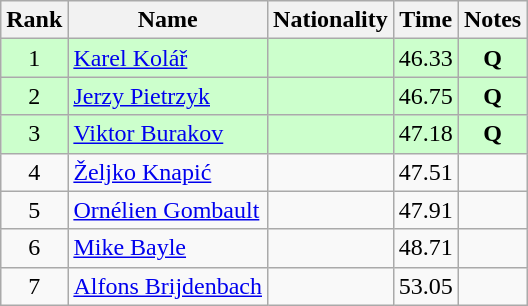<table class="wikitable sortable" style="text-align:center">
<tr>
<th>Rank</th>
<th>Name</th>
<th>Nationality</th>
<th>Time</th>
<th>Notes</th>
</tr>
<tr bgcolor=ccffcc>
<td>1</td>
<td align=left><a href='#'>Karel Kolář</a></td>
<td align=left></td>
<td>46.33</td>
<td><strong>Q</strong></td>
</tr>
<tr bgcolor=ccffcc>
<td>2</td>
<td align=left><a href='#'>Jerzy Pietrzyk</a></td>
<td align=left></td>
<td>46.75</td>
<td><strong>Q</strong></td>
</tr>
<tr bgcolor=ccffcc>
<td>3</td>
<td align=left><a href='#'>Viktor Burakov</a></td>
<td align=left></td>
<td>47.18</td>
<td><strong>Q</strong></td>
</tr>
<tr>
<td>4</td>
<td align=left><a href='#'>Željko Knapić</a></td>
<td align=left></td>
<td>47.51</td>
<td></td>
</tr>
<tr>
<td>5</td>
<td align=left><a href='#'>Ornélien Gombault</a></td>
<td align=left></td>
<td>47.91</td>
<td></td>
</tr>
<tr>
<td>6</td>
<td align=left><a href='#'>Mike Bayle</a></td>
<td align=left></td>
<td>48.71</td>
<td></td>
</tr>
<tr>
<td>7</td>
<td align=left><a href='#'>Alfons Brijdenbach</a></td>
<td align=left></td>
<td>53.05</td>
<td></td>
</tr>
</table>
